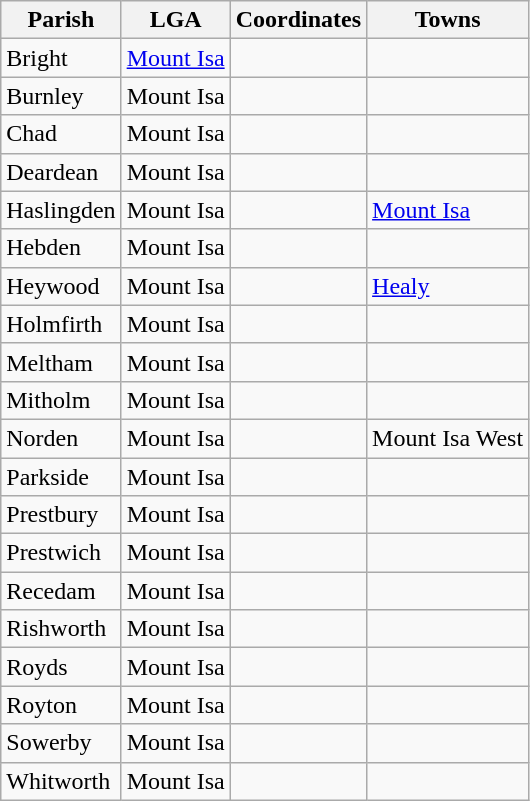<table class="wikitable sortable">
<tr>
<th>Parish</th>
<th>LGA</th>
<th>Coordinates</th>
<th>Towns</th>
</tr>
<tr>
<td>Bright</td>
<td><a href='#'>Mount Isa</a></td>
<td></td>
<td></td>
</tr>
<tr>
<td>Burnley</td>
<td>Mount Isa</td>
<td></td>
<td></td>
</tr>
<tr>
<td>Chad</td>
<td>Mount Isa</td>
<td></td>
<td></td>
</tr>
<tr>
<td>Deardean</td>
<td>Mount Isa</td>
<td></td>
<td></td>
</tr>
<tr>
<td>Haslingden</td>
<td>Mount Isa</td>
<td></td>
<td><a href='#'>Mount Isa</a></td>
</tr>
<tr>
<td>Hebden</td>
<td>Mount Isa</td>
<td></td>
<td></td>
</tr>
<tr>
<td>Heywood</td>
<td>Mount Isa</td>
<td></td>
<td><a href='#'>Healy</a></td>
</tr>
<tr>
<td>Holmfirth</td>
<td>Mount Isa</td>
<td></td>
<td></td>
</tr>
<tr>
<td>Meltham</td>
<td>Mount Isa</td>
<td></td>
<td></td>
</tr>
<tr>
<td>Mitholm</td>
<td>Mount Isa</td>
<td></td>
<td></td>
</tr>
<tr>
<td>Norden</td>
<td>Mount Isa</td>
<td></td>
<td>Mount Isa West</td>
</tr>
<tr>
<td>Parkside</td>
<td>Mount Isa</td>
<td></td>
<td></td>
</tr>
<tr>
<td>Prestbury</td>
<td>Mount Isa</td>
<td></td>
<td></td>
</tr>
<tr>
<td>Prestwich</td>
<td>Mount Isa</td>
<td></td>
<td></td>
</tr>
<tr>
<td>Recedam</td>
<td>Mount Isa</td>
<td></td>
<td></td>
</tr>
<tr>
<td>Rishworth</td>
<td>Mount Isa</td>
<td></td>
<td></td>
</tr>
<tr>
<td>Royds</td>
<td>Mount Isa</td>
<td></td>
<td></td>
</tr>
<tr>
<td>Royton</td>
<td>Mount Isa</td>
<td></td>
<td></td>
</tr>
<tr>
<td>Sowerby</td>
<td>Mount Isa</td>
<td></td>
<td></td>
</tr>
<tr>
<td>Whitworth</td>
<td>Mount Isa</td>
<td></td>
<td></td>
</tr>
</table>
